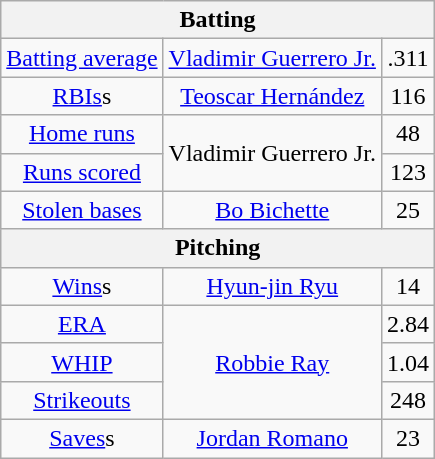<table class="wikitable" style="text-align:center; font-size: 100%;">
<tr>
<th colspan=3>Batting</th>
</tr>
<tr>
<td><a href='#'>Batting average</a></td>
<td><a href='#'>Vladimir Guerrero Jr.</a></td>
<td>.311</td>
</tr>
<tr>
<td><a href='#'>RBIs</a>s</td>
<td><a href='#'>Teoscar Hernández</a></td>
<td>116</td>
</tr>
<tr>
<td><a href='#'>Home runs</a></td>
<td rowspan=2>Vladimir Guerrero Jr.</td>
<td>48</td>
</tr>
<tr>
<td><a href='#'>Runs scored</a></td>
<td>123</td>
</tr>
<tr>
<td><a href='#'>Stolen bases</a></td>
<td><a href='#'>Bo Bichette</a></td>
<td>25</td>
</tr>
<tr>
<th colspan=3>Pitching</th>
</tr>
<tr>
<td><a href='#'>Wins</a>s</td>
<td><a href='#'>Hyun-jin Ryu</a></td>
<td>14</td>
</tr>
<tr>
<td><a href='#'>ERA</a></td>
<td rowspan=3><a href='#'>Robbie Ray</a></td>
<td>2.84</td>
</tr>
<tr>
<td><a href='#'>WHIP</a></td>
<td>1.04</td>
</tr>
<tr>
<td><a href='#'>Strikeouts</a></td>
<td>248</td>
</tr>
<tr>
<td><a href='#'>Saves</a>s</td>
<td><a href='#'>Jordan Romano</a></td>
<td>23</td>
</tr>
</table>
